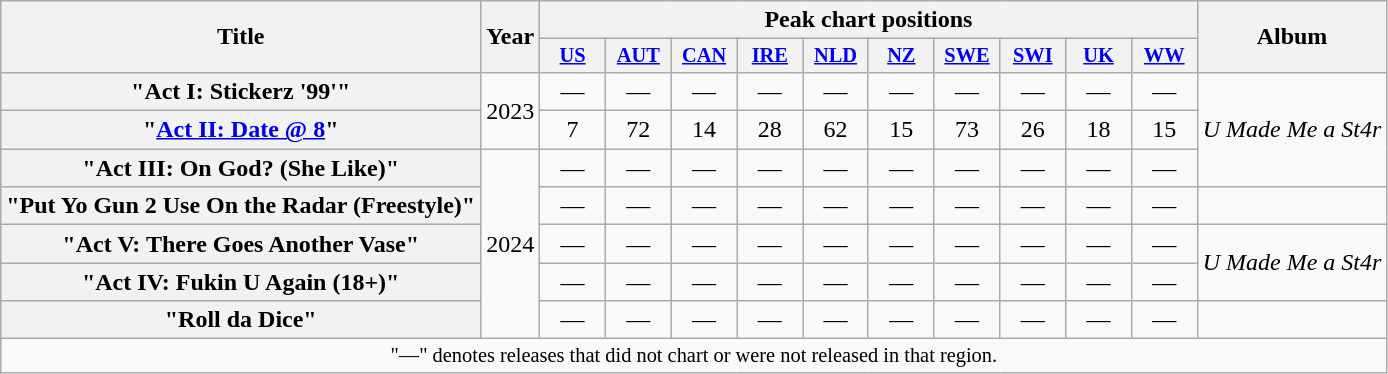<table class="wikitable plainrowheaders" style="text-align:center;">
<tr>
<th scope="col" rowspan="2">Title</th>
<th scope="col" rowspan="2">Year</th>
<th scope="col" colspan="10">Peak chart positions</th>
<th scope="col" rowspan="2">Album</th>
</tr>
<tr>
<th scope="col" style="width:2.75em;font-size:85%;"><a href='#'>US</a><br></th>
<th scope="col" style="width:2.75em;font-size:85%;"><a href='#'>AUT</a><br></th>
<th scope="col" style="width:2.75em;font-size:85%;"><a href='#'>CAN</a><br></th>
<th scope="col" style="width:2.75em;font-size:85%;"><a href='#'>IRE</a><br></th>
<th scope="col" style="width:2.75em;font-size:85%;"><a href='#'>NLD</a><br></th>
<th scope="col" style="width:2.75em;font-size:85%;"><a href='#'>NZ</a><br></th>
<th scope="col" style="width:2.75em;font-size:85%;"><a href='#'>SWE</a><br></th>
<th scope="col" style="width:2.75em;font-size:85%;"><a href='#'>SWI</a><br></th>
<th scope="col" style="width:2.75em;font-size:85%;"><a href='#'>UK</a><br></th>
<th scope="col" style="width:2.75em;font-size:85%;"><a href='#'>WW</a><br></th>
</tr>
<tr>
<th scope="row">"Act I: Stickerz '99'"</th>
<td rowspan="2">2023</td>
<td>—</td>
<td>—</td>
<td>—</td>
<td>—</td>
<td>—</td>
<td>—</td>
<td>—</td>
<td>—</td>
<td>—</td>
<td>—</td>
<td rowspan="3"><em>U Made Me a St4r</em></td>
</tr>
<tr>
<th scope="row">"<a href='#'>Act II: Date @ 8</a>"<br></th>
<td>7</td>
<td>72</td>
<td>14</td>
<td>28</td>
<td>62</td>
<td>15</td>
<td>73</td>
<td>26</td>
<td>18</td>
<td>15</td>
</tr>
<tr>
<th scope="row">"Act III: On God? (She Like)"<br></th>
<td rowspan="5">2024</td>
<td>—</td>
<td>—</td>
<td>—</td>
<td>—</td>
<td>—</td>
<td>—</td>
<td>—</td>
<td>—</td>
<td>—</td>
<td>—</td>
</tr>
<tr>
<th scope="row">"Put Yo Gun 2 Use On the Radar (Freestyle)"</th>
<td>—</td>
<td>—</td>
<td>—</td>
<td>—</td>
<td>—</td>
<td>—</td>
<td>—</td>
<td>—</td>
<td>—</td>
<td>—</td>
<td></td>
</tr>
<tr>
<th scope="row">"Act V: There Goes Another Vase"</th>
<td>—</td>
<td>—</td>
<td>—</td>
<td>—</td>
<td>—</td>
<td>—</td>
<td>—</td>
<td>—</td>
<td>—</td>
<td>—</td>
<td rowspan="2"><em>U Made Me a St4r</em></td>
</tr>
<tr>
<th scope="row">"Act IV: Fukin U Again (18+)"<br></th>
<td>—</td>
<td>—</td>
<td>—</td>
<td>—</td>
<td>—</td>
<td>—</td>
<td>—</td>
<td>—</td>
<td>—</td>
<td>—</td>
</tr>
<tr>
<th scope="row">"Roll da Dice"<br></th>
<td>—</td>
<td>—</td>
<td>—</td>
<td>—</td>
<td>—</td>
<td>—</td>
<td>—</td>
<td>—</td>
<td>—</td>
<td>—</td>
<td></td>
</tr>
<tr>
<td colspan="13" style="font-size:85%">"—" denotes releases that did not chart or were not released in that region.</td>
</tr>
</table>
